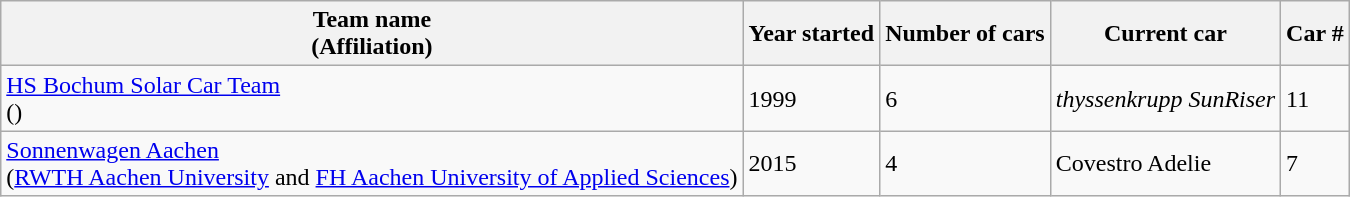<table class="wikitable">
<tr ">
<th><strong>Team name<br>(Affiliation)</strong></th>
<th><strong>Year started</strong></th>
<th><strong>Number of cars</strong></th>
<th><strong>Current car</strong></th>
<th><strong>Car #</strong></th>
</tr>
<tr>
<td><a href='#'>HS Bochum Solar Car Team</a><br>()</td>
<td>1999</td>
<td>6</td>
<td><em>thyssenkrupp SunRiser</em></td>
<td>11</td>
</tr>
<tr>
<td><a href='#'>Sonnenwagen Aachen</a><br>(<a href='#'>RWTH Aachen University</a> and <a href='#'>FH Aachen University of Applied Sciences</a>)</td>
<td>2015</td>
<td>4</td>
<td>Covestro Adelie</td>
<td>7</td>
</tr>
</table>
